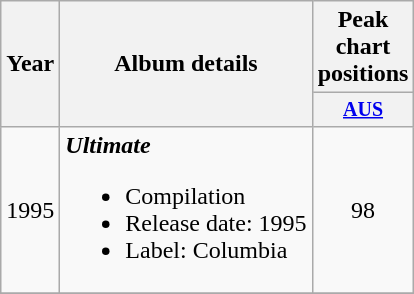<table class="wikitable" style="text-align:center;">
<tr>
<th rowspan="2">Year</th>
<th rowspan="2">Album details</th>
<th colspan="1">Peak chart positions</th>
</tr>
<tr style="font-size:smaller;">
<th width="25"><a href='#'>AUS</a></th>
</tr>
<tr>
<td>1995</td>
<td align="left"><strong><em>Ultimate</em></strong><br><ul><li>Compilation</li><li>Release date: 1995</li><li>Label: Columbia</li></ul></td>
<td>98</td>
</tr>
<tr>
</tr>
</table>
